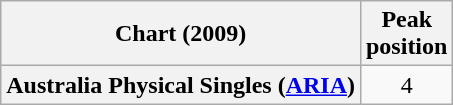<table class="wikitable plainrowheaders" style="text-align:center">
<tr>
<th scope="col">Chart (2009)</th>
<th scope="col">Peak<br>position</th>
</tr>
<tr>
<th scope="row">Australia Physical Singles (<a href='#'>ARIA</a>)</th>
<td>4</td>
</tr>
</table>
